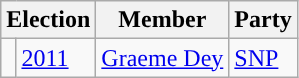<table class="wikitable">
<tr>
<th colspan="2">Election</th>
<th>Member</th>
<th>Party</th>
</tr>
<tr>
<td style="background-color: "></td>
<td><a href='#'>2011</a></td>
<td><a href='#'>Graeme Dey</a></td>
<td><a href='#'>SNP</a></td>
</tr>
</table>
